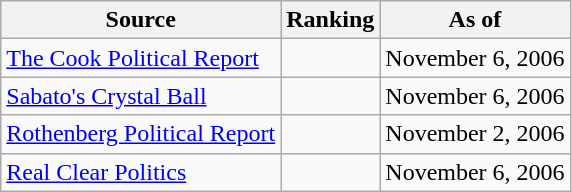<table class="wikitable" style="text-align:center">
<tr>
<th>Source</th>
<th>Ranking</th>
<th>As of</th>
</tr>
<tr>
<td align=left><a href='#'>The Cook Political Report</a></td>
<td></td>
<td>November 6, 2006</td>
</tr>
<tr>
<td align=left><a href='#'>Sabato's Crystal Ball</a></td>
<td></td>
<td>November 6, 2006</td>
</tr>
<tr>
<td align=left><a href='#'>Rothenberg Political Report</a></td>
<td></td>
<td>November 2, 2006</td>
</tr>
<tr>
<td align=left><a href='#'>Real Clear Politics</a></td>
<td></td>
<td>November 6, 2006</td>
</tr>
</table>
